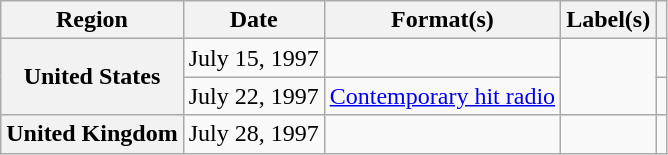<table class="wikitable plainrowheaders">
<tr>
<th scope="col">Region</th>
<th scope="col">Date</th>
<th scope="col">Format(s)</th>
<th scope="col">Label(s)</th>
<th scope="col"></th>
</tr>
<tr>
<th scope="row" rowspan="2">United States</th>
<td>July 15, 1997</td>
<td></td>
<td rowspan="2"></td>
<td></td>
</tr>
<tr>
<td>July 22, 1997</td>
<td><a href='#'>Contemporary hit radio</a></td>
<td></td>
</tr>
<tr>
<th scope="row">United Kingdom</th>
<td>July 28, 1997</td>
<td></td>
<td></td>
<td></td>
</tr>
</table>
